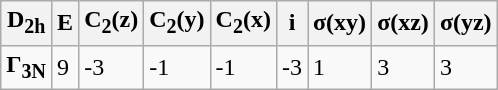<table class="wikitable">
<tr>
<th><strong>D<sub>2h</sub></strong></th>
<th><strong>E</strong></th>
<th><strong>C<sub>2</sub>(z)</strong></th>
<th><strong>C<sub>2</sub>(y)</strong></th>
<th><strong>C<sub>2</sub>(x)</strong></th>
<th><strong>i</strong></th>
<th><strong>σ(xy)</strong></th>
<th><strong>σ(xz)</strong></th>
<th><strong>σ(yz)</strong></th>
</tr>
<tr>
<td><strong>Γ<sub>3N</sub></strong></td>
<td>9</td>
<td>-3</td>
<td>-1</td>
<td>-1</td>
<td>-3</td>
<td>1</td>
<td>3</td>
<td>3</td>
</tr>
</table>
